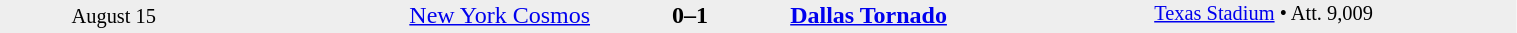<table style="width:80%; background:#eee;" cellspacing="0">
<tr>
<td rowspan="3" style="text-align:center; font-size:85%; width:15%;">August 15</td>
<td style="width:24%; text-align:right;"><a href='#'>New York Cosmos</a></td>
<td style="text-align:center; width:13%;"><strong>0–1</strong></td>
<td width=24%><strong><a href='#'>Dallas Tornado</a></strong></td>
<td rowspan="3" style="font-size:85%; vertical-align:top;"><a href='#'>Texas Stadium</a> • Att. 9,009</td>
</tr>
<tr style=font-size:85%>
<td align=right valign=top></td>
<td valign=top></td>
<td align=left valign=top></td>
</tr>
</table>
